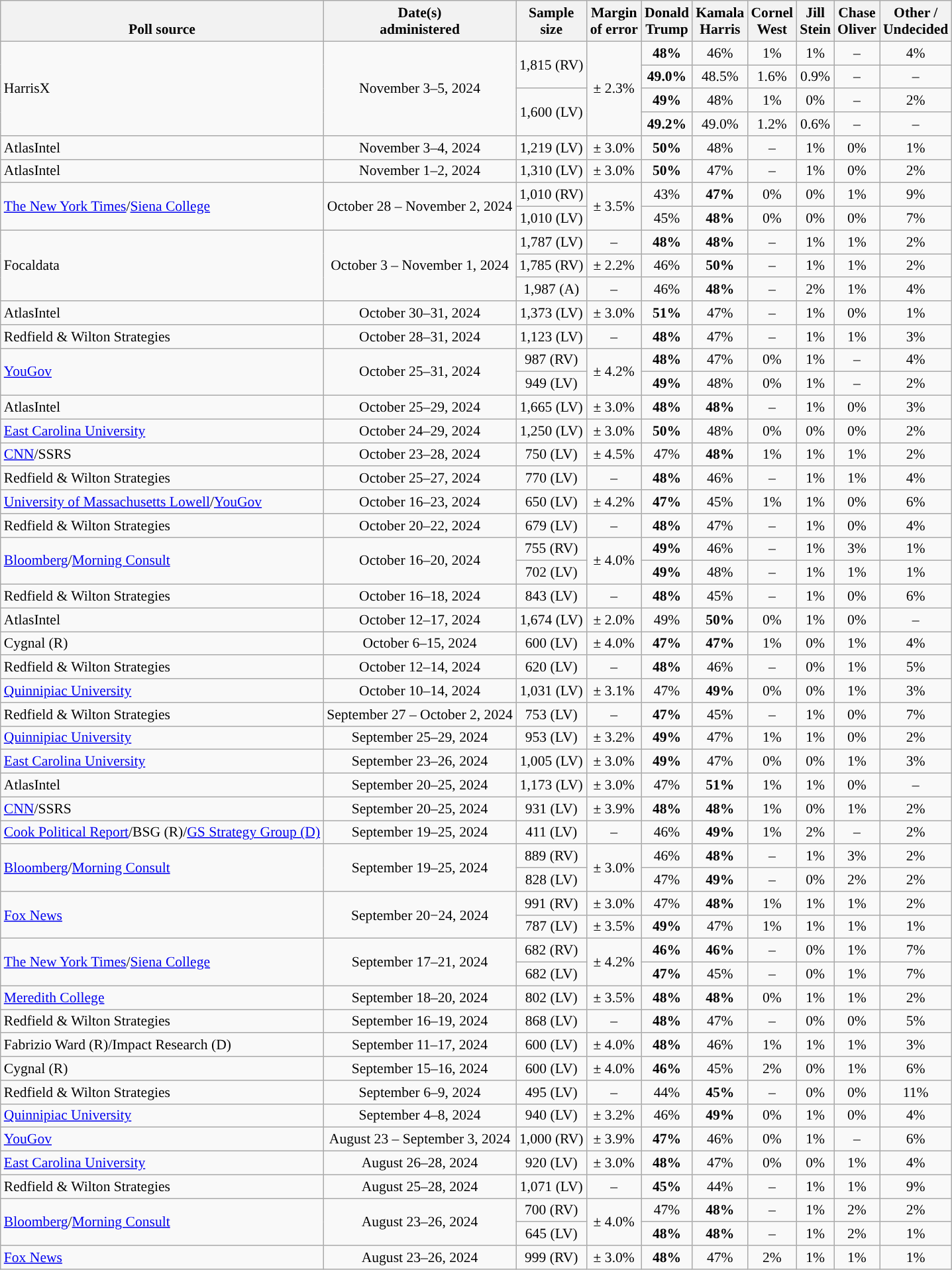<table class="wikitable sortable mw-datatable" style="font-size:90%;text-align:center;line-height:17px">
<tr valign=bottom>
<th>Poll source</th>
<th>Date(s)<br>administered</th>
<th>Sample<br>size</th>
<th>Margin<br>of error</th>
<th class="unsortable">Donald<br>Trump<br></th>
<th class="unsortable">Kamala<br>Harris<br></th>
<th class="unsortable">Cornel<br>West<br></th>
<th class="unsortable">Jill<br>Stein<br></th>
<th class="unsortable">Chase<br>Oliver<br></th>
<th class="unsortable">Other /<br>Undecided</th>
</tr>
<tr>
<td style="text-align:left;" rowspan="4">HarrisX</td>
<td rowspan="4">November 3–5, 2024</td>
<td rowspan="2">1,815 (RV)</td>
<td rowspan="4">± 2.3%</td>
<td style="background-color:"><strong>48%</strong></td>
<td>46%</td>
<td>1%</td>
<td>1%</td>
<td>–</td>
<td>4%</td>
</tr>
<tr>
<td style="background-color:"><strong>49.0%</strong></td>
<td>48.5%</td>
<td>1.6%</td>
<td>0.9%</td>
<td>–</td>
<td>–</td>
</tr>
<tr>
<td rowspan="2">1,600 (LV)</td>
<td style="background-color:"><strong>49%</strong></td>
<td>48%</td>
<td>1%</td>
<td>0%</td>
<td>–</td>
<td>2%</td>
</tr>
<tr>
<td style="background-color:"><strong>49.2%</strong></td>
<td>49.0%</td>
<td>1.2%</td>
<td>0.6%</td>
<td>–</td>
<td>–</td>
</tr>
<tr>
<td style="text-align:left;">AtlasIntel</td>
<td data-sort-value="2024-11-04">November 3–4, 2024</td>
<td>1,219 (LV)</td>
<td>± 3.0%</td>
<td style="background-color:"><strong>50%</strong></td>
<td>48%</td>
<td>–</td>
<td>1%</td>
<td>0%</td>
<td>1%</td>
</tr>
<tr>
<td style="text-align:left;">AtlasIntel</td>
<td data-sort-value="2024-11-02">November 1–2, 2024</td>
<td>1,310 (LV)</td>
<td>± 3.0%</td>
<td style="background-color:"><strong>50%</strong></td>
<td>47%</td>
<td>–</td>
<td>1%</td>
<td>0%</td>
<td>2%</td>
</tr>
<tr>
<td style="text-align:left;" rowspan="2"><a href='#'>The New York Times</a>/<a href='#'>Siena College</a></td>
<td rowspan="2">October 28 – November 2, 2024</td>
<td>1,010 (RV)</td>
<td rowspan="2">± 3.5%</td>
<td>43%</td>
<td style="color:black;background-color:"><strong>47%</strong></td>
<td>0%</td>
<td>0%</td>
<td>1%</td>
<td>9%</td>
</tr>
<tr>
<td>1,010 (LV)</td>
<td>45%</td>
<td style="color:black;background-color:"><strong>48%</strong></td>
<td>0%</td>
<td>0%</td>
<td>0%</td>
<td>7%</td>
</tr>
<tr>
<td style="text-align:left;" rowspan="3">Focaldata</td>
<td rowspan="3">October 3 – November 1, 2024</td>
<td>1,787 (LV)</td>
<td>–</td>
<td><strong>48%</strong></td>
<td><strong>48%</strong></td>
<td>–</td>
<td>1%</td>
<td>1%</td>
<td>2%</td>
</tr>
<tr>
<td>1,785 (RV)</td>
<td>± 2.2%</td>
<td>46%</td>
<td style="background-color:"><strong>50%</strong></td>
<td>–</td>
<td>1%</td>
<td>1%</td>
<td>2%</td>
</tr>
<tr>
<td>1,987 (A)</td>
<td>–</td>
<td>46%</td>
<td style="background-color:"><strong>48%</strong></td>
<td>–</td>
<td>2%</td>
<td>1%</td>
<td>4%</td>
</tr>
<tr>
<td style="text-align:left;">AtlasIntel</td>
<td data-sort-value="2024-10-31">October 30–31, 2024</td>
<td>1,373 (LV)</td>
<td>± 3.0%</td>
<td style="background-color:"><strong>51%</strong></td>
<td>47%</td>
<td>–</td>
<td>1%</td>
<td>0%</td>
<td>1%</td>
</tr>
<tr>
<td style="text-align:left;">Redfield & Wilton Strategies</td>
<td data-sort-value="2024-10-31">October 28–31, 2024</td>
<td>1,123 (LV)</td>
<td>–</td>
<td style="background-color:"><strong>48%</strong></td>
<td>47%</td>
<td>–</td>
<td>1%</td>
<td>1%</td>
<td>3%</td>
</tr>
<tr>
<td style="text-align:left;" rowspan="2"><a href='#'>YouGov</a></td>
<td rowspan="2">October 25–31, 2024</td>
<td>987 (RV)</td>
<td rowspan="2">± 4.2%</td>
<td style="color:black;background-color:"><strong>48%</strong></td>
<td>47%</td>
<td>0%</td>
<td>1%</td>
<td>–</td>
<td>4%</td>
</tr>
<tr>
<td>949 (LV)</td>
<td style="color:black;background-color:"><strong>49%</strong></td>
<td>48%</td>
<td>0%</td>
<td>1%</td>
<td>–</td>
<td>2%</td>
</tr>
<tr>
<td style="text-align:left;">AtlasIntel</td>
<td data-sort-value="2024-10-29">October 25–29, 2024</td>
<td>1,665 (LV)</td>
<td>± 3.0%</td>
<td><strong>48%</strong></td>
<td><strong>48%</strong></td>
<td>–</td>
<td>1%</td>
<td>0%</td>
<td>3%</td>
</tr>
<tr>
<td style="text-align:left;"><a href='#'>East Carolina University</a></td>
<td data-sort-value="2024-10-29">October 24–29, 2024</td>
<td>1,250 (LV)</td>
<td>± 3.0%</td>
<td style="background-color:"><strong>50%</strong></td>
<td>48%</td>
<td>0%</td>
<td>0%</td>
<td>0%</td>
<td>2%</td>
</tr>
<tr>
<td style="text-align:left;"><a href='#'>CNN</a>/SSRS</td>
<td data-sort-value="2024-10-28">October 23–28, 2024</td>
<td>750 (LV)</td>
<td>± 4.5%</td>
<td>47%</td>
<td style="background-color:"><strong>48%</strong></td>
<td>1%</td>
<td>1%</td>
<td>1%</td>
<td>2%</td>
</tr>
<tr>
<td style="text-align:left;">Redfield & Wilton Strategies</td>
<td data-sort-value="2024-10-27">October 25–27, 2024</td>
<td>770 (LV)</td>
<td>–</td>
<td style="background-color:"><strong>48%</strong></td>
<td>46%</td>
<td>–</td>
<td>1%</td>
<td>1%</td>
<td>4%</td>
</tr>
<tr>
<td style="text-align:left;"><a href='#'>University of Massachusetts Lowell</a>/<a href='#'>YouGov</a></td>
<td data-sort-value="2024-10-23">October 16–23, 2024</td>
<td>650 (LV)</td>
<td>± 4.2%</td>
<td style="color:black;background-color:"><strong>47%</strong></td>
<td>45%</td>
<td>1%</td>
<td>1%</td>
<td>0%</td>
<td>6%</td>
</tr>
<tr>
<td style="text-align:left;">Redfield & Wilton Strategies</td>
<td data-sort-value="2024-10-22">October 20–22, 2024</td>
<td>679 (LV)</td>
<td>–</td>
<td style="background-color:"><strong>48%</strong></td>
<td>47%</td>
<td>–</td>
<td>1%</td>
<td>0%</td>
<td>4%</td>
</tr>
<tr>
<td rowspan="2" style="text-align:left;"><a href='#'>Bloomberg</a>/<a href='#'>Morning Consult</a></td>
<td rowspan="2">October 16–20, 2024</td>
<td>755 (RV)</td>
<td rowspan="2">± 4.0%</td>
<td style="background-color:"><strong>49%</strong></td>
<td>46%</td>
<td>–</td>
<td>1%</td>
<td>3%</td>
<td>1%</td>
</tr>
<tr>
<td>702 (LV)</td>
<td style="background-color:"><strong>49%</strong></td>
<td>48%</td>
<td>–</td>
<td>1%</td>
<td>1%</td>
<td>1%</td>
</tr>
<tr>
<td style="text-align:left;">Redfield & Wilton Strategies</td>
<td data-sort-value="2024-10-18">October 16–18, 2024</td>
<td>843 (LV)</td>
<td>–</td>
<td style="background-color:"><strong>48%</strong></td>
<td>45%</td>
<td>–</td>
<td>1%</td>
<td>0%</td>
<td>6%</td>
</tr>
<tr>
<td style="text-align:left;">AtlasIntel</td>
<td data-sort-value="2024-10-17">October 12–17, 2024</td>
<td>1,674 (LV)</td>
<td>± 2.0%</td>
<td>49%</td>
<td style="color:black;background-color:"><strong>50%</strong></td>
<td>0%</td>
<td>1%</td>
<td>0%</td>
<td>–</td>
</tr>
<tr>
<td style="text-align:left;">Cygnal (R)</td>
<td data-sort-value="2024-10-15">October 6–15, 2024</td>
<td>600 (LV)</td>
<td>± 4.0%</td>
<td><strong>47%</strong></td>
<td><strong>47%</strong></td>
<td>1%</td>
<td>0%</td>
<td>1%</td>
<td>4%</td>
</tr>
<tr>
<td style="text-align:left;">Redfield & Wilton Strategies</td>
<td data-sort-value="2024-10-14">October 12–14, 2024</td>
<td>620 (LV)</td>
<td>–</td>
<td style="background-color:"><strong>48%</strong></td>
<td>46%</td>
<td>–</td>
<td>0%</td>
<td>1%</td>
<td>5%</td>
</tr>
<tr>
<td style="text-align:left;"><a href='#'>Quinnipiac University</a></td>
<td data-sort-value="2024-10-14">October 10–14, 2024</td>
<td>1,031 (LV)</td>
<td>± 3.1%</td>
<td>47%</td>
<td style="color:black;background-color:"><strong>49%</strong></td>
<td>0%</td>
<td>0%</td>
<td>1%</td>
<td>3%</td>
</tr>
<tr>
<td style="text-align:left;">Redfield & Wilton Strategies</td>
<td data-sort-value="2024-10-02">September 27 – October 2, 2024</td>
<td>753 (LV)</td>
<td>–</td>
<td style="background-color:"><strong>47%</strong></td>
<td>45%</td>
<td>–</td>
<td>1%</td>
<td>0%</td>
<td>7%</td>
</tr>
<tr>
<td style="text-align:left;"><a href='#'>Quinnipiac University</a></td>
<td data-sort-value="2024-09-29">September 25–29, 2024</td>
<td>953 (LV)</td>
<td>± 3.2%</td>
<td style="background-color:"><strong>49%</strong></td>
<td>47%</td>
<td>1%</td>
<td>1%</td>
<td>0%</td>
<td>2%</td>
</tr>
<tr>
<td style="text-align:left;"><a href='#'>East Carolina University</a></td>
<td data-sort-value="2024-09-26">September 23–26, 2024</td>
<td>1,005 (LV)</td>
<td>± 3.0%</td>
<td style="background-color:"><strong>49%</strong></td>
<td>47%</td>
<td>0%</td>
<td>0%</td>
<td>1%</td>
<td>3%</td>
</tr>
<tr>
<td style="text-align:left;">AtlasIntel</td>
<td data-sort-value="2024-09-25">September 20–25, 2024</td>
<td>1,173 (LV)</td>
<td>± 3.0%</td>
<td>47%</td>
<td style="color:black;background-color:"><strong>51%</strong></td>
<td>1%</td>
<td>1%</td>
<td>0%</td>
<td>–</td>
</tr>
<tr>
<td style="text-align:left;"><a href='#'>CNN</a>/SSRS</td>
<td data-sort-value="2024-09-25">September 20–25, 2024</td>
<td>931 (LV)</td>
<td>± 3.9%</td>
<td><strong>48%</strong></td>
<td><strong>48%</strong></td>
<td>1%</td>
<td>0%</td>
<td>1%</td>
<td>2%</td>
</tr>
<tr>
<td style="text-align:left;"><a href='#'>Cook Political Report</a>/BSG (R)/<a href='#'>GS Strategy Group (D)</a></td>
<td data-sort-value="2024-09-25">September 19–25, 2024</td>
<td>411 (LV)</td>
<td>–</td>
<td>46%</td>
<td style="color:black;background-color:"><strong>49%</strong></td>
<td>1%</td>
<td>2%</td>
<td>–</td>
<td>2%</td>
</tr>
<tr>
<td rowspan="2" style="text-align:left;"><a href='#'>Bloomberg</a>/<a href='#'>Morning Consult</a></td>
<td rowspan="2">September 19–25, 2024</td>
<td>889 (RV)</td>
<td rowspan="2">± 3.0%</td>
<td>46%</td>
<td style="color:black;background-color:"><strong>48%</strong></td>
<td>–</td>
<td>1%</td>
<td>3%</td>
<td>2%</td>
</tr>
<tr>
<td>828 (LV)</td>
<td>47%</td>
<td style="color:black;background-color:"><strong>49%</strong></td>
<td>–</td>
<td>0%</td>
<td>2%</td>
<td>2%</td>
</tr>
<tr>
<td style="text-align:left;" rowspan="2"><a href='#'>Fox News</a></td>
<td rowspan="2">September 20−24, 2024</td>
<td>991 (RV)</td>
<td>± 3.0%</td>
<td>47%</td>
<td style="color:black;background-color:"><strong>48%</strong></td>
<td>1%</td>
<td>1%</td>
<td>1%</td>
<td>2%</td>
</tr>
<tr>
<td>787 (LV)</td>
<td>± 3.5%</td>
<td style="background-color:"><strong>49%</strong></td>
<td>47%</td>
<td>1%</td>
<td>1%</td>
<td>1%</td>
<td>1%</td>
</tr>
<tr>
<td style="text-align:left;" rowspan="2"><a href='#'>The New York Times</a>/<a href='#'>Siena College</a></td>
<td rowspan="2">September 17–21, 2024</td>
<td>682 (RV)</td>
<td rowspan="2">± 4.2%</td>
<td><strong>46%</strong></td>
<td><strong>46%</strong></td>
<td>–</td>
<td>0%</td>
<td>1%</td>
<td>7%</td>
</tr>
<tr>
<td>682 (LV)</td>
<td style="background-color:"><strong>47%</strong></td>
<td>45%</td>
<td>–</td>
<td>0%</td>
<td>1%</td>
<td>7%</td>
</tr>
<tr>
<td style="text-align:left;"><a href='#'>Meredith College</a></td>
<td data-sort-value="2024-09-20">September 18–20, 2024</td>
<td>802 (LV)</td>
<td>± 3.5%</td>
<td><strong>48%</strong></td>
<td><strong>48%</strong></td>
<td>0%</td>
<td>1%</td>
<td>1%</td>
<td>2%</td>
</tr>
<tr>
<td style="text-align:left;">Redfield & Wilton Strategies</td>
<td data-sort-value="2024-09-19">September 16–19, 2024</td>
<td>868 (LV)</td>
<td>–</td>
<td style="background-color:"><strong>48%</strong></td>
<td>47%</td>
<td>–</td>
<td>0%</td>
<td>0%</td>
<td>5%</td>
</tr>
<tr>
<td style="text-align:left;">Fabrizio Ward (R)/Impact Research (D)</td>
<td data-sort-value="2024-09-17">September 11–17, 2024</td>
<td>600 (LV)</td>
<td>± 4.0%</td>
<td style="background-color:"><strong>48%</strong></td>
<td>46%</td>
<td>1%</td>
<td>1%</td>
<td>1%</td>
<td>3%</td>
</tr>
<tr>
<td style="text-align:left;">Cygnal (R)</td>
<td data-sort-value="2024-09-16">September 15–16, 2024</td>
<td>600 (LV)</td>
<td>± 4.0%</td>
<td style="background-color:"><strong>46%</strong></td>
<td>45%</td>
<td>2%</td>
<td>0%</td>
<td>1%</td>
<td>6%</td>
</tr>
<tr>
<td style="text-align:left;">Redfield & Wilton Strategies</td>
<td data-sort-value="2024-09-06">September 6–9, 2024</td>
<td>495 (LV)</td>
<td>–</td>
<td>44%</td>
<td style="color:black;background-color:"><strong>45%</strong></td>
<td>–</td>
<td>0%</td>
<td>0%</td>
<td>11%</td>
</tr>
<tr>
<td style="text-align:left;"><a href='#'>Quinnipiac University</a></td>
<td data-sort-value="2024-09-08">September 4–8, 2024</td>
<td>940 (LV)</td>
<td>± 3.2%</td>
<td>46%</td>
<td style="color:black;background-color:"><strong>49%</strong></td>
<td>0%</td>
<td>1%</td>
<td>0%</td>
<td>4%</td>
</tr>
<tr>
<td style="text-align:left;"><a href='#'>YouGov</a></td>
<td data-sort-value="2024-09-03">August 23 – September 3, 2024</td>
<td>1,000 (RV)</td>
<td>± 3.9%</td>
<td style="background-color:"><strong>47%</strong></td>
<td>46%</td>
<td>0%</td>
<td>1%</td>
<td>–</td>
<td>6%</td>
</tr>
<tr>
<td style="text-align:left;"><a href='#'>East Carolina University</a></td>
<td data-sort-value="2024-08-28">August 26–28, 2024</td>
<td>920 (LV)</td>
<td>± 3.0%</td>
<td style="background-color:"><strong>48%</strong></td>
<td>47%</td>
<td>0%</td>
<td>0%</td>
<td>1%</td>
<td>4%</td>
</tr>
<tr>
<td style="text-align:left;">Redfield & Wilton Strategies</td>
<td data-sort-value="2024-08-28">August 25–28, 2024</td>
<td>1,071 (LV)</td>
<td>–</td>
<td style="background-color:"><strong>45%</strong></td>
<td>44%</td>
<td>–</td>
<td>1%</td>
<td>1%</td>
<td>9%</td>
</tr>
<tr>
<td rowspan="2" style="text-align:left;"><a href='#'>Bloomberg</a>/<a href='#'>Morning Consult</a></td>
<td rowspan="2">August 23–26, 2024</td>
<td>700 (RV)</td>
<td rowspan="2">± 4.0%</td>
<td>47%</td>
<td style="color:black;background-color:"><strong>48%</strong></td>
<td>–</td>
<td>1%</td>
<td>2%</td>
<td>2%</td>
</tr>
<tr>
<td>645 (LV)</td>
<td><strong>48%</strong></td>
<td><strong>48%</strong></td>
<td>–</td>
<td>1%</td>
<td>2%</td>
<td>1%</td>
</tr>
<tr>
<td style="text-align:left;"><a href='#'>Fox News</a></td>
<td data-sort-value="2024-08-26">August 23–26, 2024</td>
<td>999 (RV)</td>
<td>± 3.0%</td>
<td style="background-color:"><strong>48%</strong></td>
<td>47%</td>
<td>2%</td>
<td>1%</td>
<td>1%</td>
<td>1%</td>
</tr>
</table>
